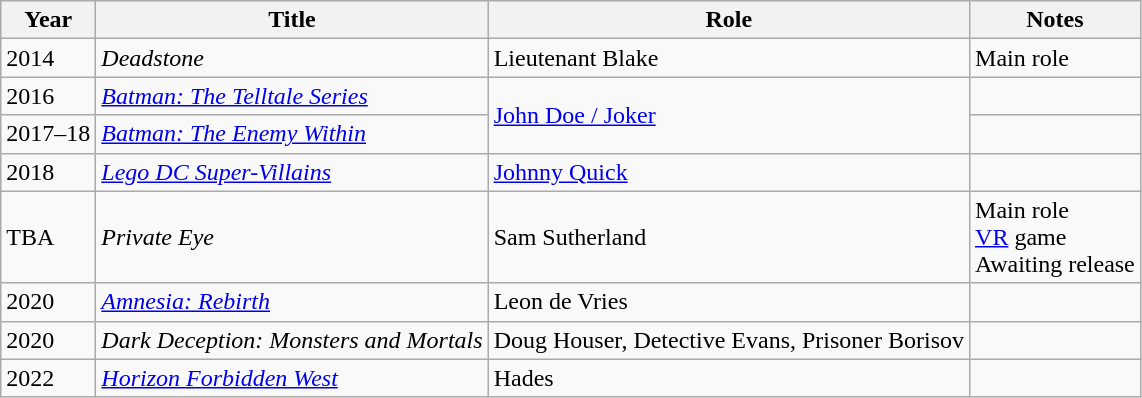<table class="wikitable sortable">
<tr>
<th>Year</th>
<th>Title</th>
<th>Role</th>
<th class="unsortable">Notes</th>
</tr>
<tr>
<td>2014</td>
<td><em>Deadstone</em></td>
<td>Lieutenant Blake</td>
<td>Main role</td>
</tr>
<tr>
<td>2016</td>
<td><em><a href='#'>Batman: The Telltale Series</a></em></td>
<td rowspan="2"><a href='#'>John Doe / Joker</a></td>
<td></td>
</tr>
<tr>
<td>2017–18</td>
<td><em><a href='#'>Batman: The Enemy Within</a></em></td>
<td></td>
</tr>
<tr>
<td>2018</td>
<td><em><a href='#'>Lego DC Super-Villains</a></em></td>
<td><a href='#'>Johnny Quick</a></td>
<td></td>
</tr>
<tr>
<td>TBA</td>
<td><em>Private Eye</em></td>
<td>Sam Sutherland</td>
<td>Main role<br><a href='#'>VR</a> game<br>Awaiting release</td>
</tr>
<tr>
<td>2020</td>
<td><em><a href='#'>Amnesia: Rebirth</a></em></td>
<td>Leon de Vries</td>
<td></td>
</tr>
<tr>
<td>2020</td>
<td><em>Dark Deception: Monsters and Mortals</em></td>
<td>Doug Houser, Detective Evans, Prisoner Borisov</td>
<td></td>
</tr>
<tr>
<td>2022</td>
<td><em><a href='#'>Horizon Forbidden West</a></em></td>
<td>Hades</td>
<td></td>
</tr>
</table>
